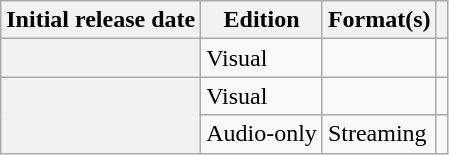<table class="wikitable plainrowheaders">
<tr>
<th scope="col">Initial release date</th>
<th scope="col">Edition</th>
<th scope="col">Format(s)</th>
<th scope="col"></th>
</tr>
<tr>
<th scope="row"></th>
<td>Visual</td>
<td></td>
<td style="text-align:center;"></td>
</tr>
<tr>
<th scope="row" rowspan="2"></th>
<td>Visual </td>
<td></td>
<td style="text-align:center;"></td>
</tr>
<tr>
<td>Audio-only</td>
<td>Streaming</td>
<td style="text-align:center;"></td>
</tr>
</table>
